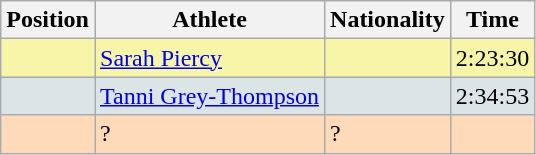<table class="wikitable sortable">
<tr>
<th>Position</th>
<th>Athlete</th>
<th>Nationality</th>
<th>Time</th>
</tr>
<tr bgcolor="#F7F6A8">
<td align=center></td>
<td><a href='#'>Sarah Piercy</a></td>
<td></td>
<td>2:23:30</td>
</tr>
<tr bgcolor="#DCE5E5">
<td align=center></td>
<td><a href='#'>Tanni Grey-Thompson</a></td>
<td></td>
<td>2:34:53</td>
</tr>
<tr bgcolor="#FFDAB9">
<td align=center></td>
<td>?</td>
<td>?</td>
<td></td>
</tr>
</table>
